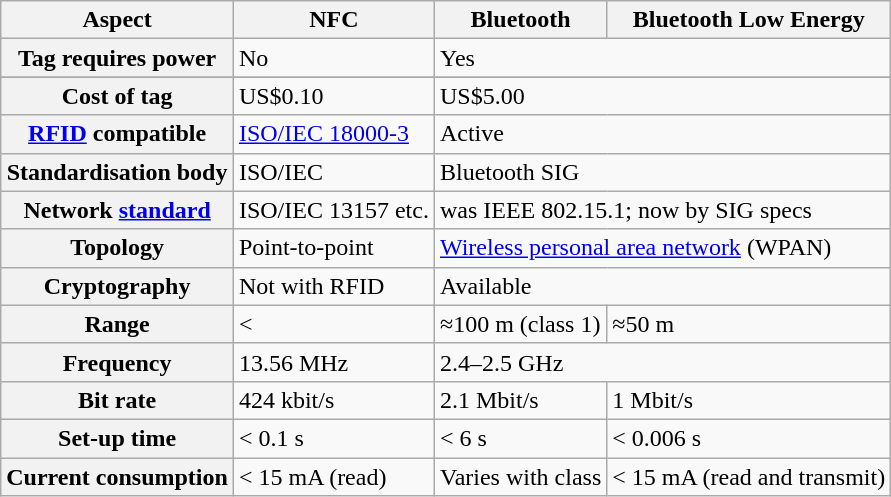<table class="wikitable">
<tr>
<th scope="col">Aspect</th>
<th scope="col">NFC</th>
<th scope="col">Bluetooth</th>
<th scope="col">Bluetooth Low Energy</th>
</tr>
<tr>
<th scope="col">Tag requires power</th>
<td>No</td>
<td colspan=2>Yes</td>
</tr>
<tr>
</tr>
<tr>
<th scope="col">Cost of tag</th>
<td>US$0.10</td>
<td colspan=2>US$5.00</td>
</tr>
<tr>
<th scope="col"><a href='#'>RFID</a> compatible</th>
<td><a href='#'>ISO/IEC 18000-3</a></td>
<td colspan=2>Active</td>
</tr>
<tr>
<th scope="row">Standardisation body</th>
<td>ISO/IEC</td>
<td colspan=2>Bluetooth SIG</td>
</tr>
<tr>
<th scope="row">Network <a href='#'>standard</a></th>
<td>ISO/IEC 13157 etc.</td>
<td colspan=2>was IEEE 802.15.1; now by SIG specs</td>
</tr>
<tr>
<th scope="row">Topology</th>
<td>Point-to-point</td>
<td colspan=2><a href='#'>Wireless personal area network</a> (WPAN)</td>
</tr>
<tr>
<th scope="row">Cryptography</th>
<td>Not with RFID</td>
<td colspan=2>Available</td>
</tr>
<tr>
<th scope="row">Range</th>
<td>< </td>
<td>≈100 m (class 1)</td>
<td>≈50 m</td>
</tr>
<tr>
<th scope="row">Frequency</th>
<td>13.56 MHz</td>
<td colspan=2>2.4–2.5 GHz</td>
</tr>
<tr>
<th scope="row">Bit rate</th>
<td>424 kbit/s</td>
<td>2.1 Mbit/s</td>
<td>1 Mbit/s</td>
</tr>
<tr>
<th scope="row">Set-up time</th>
<td>< 0.1 s</td>
<td>< 6 s</td>
<td>< 0.006 s</td>
</tr>
<tr>
<th scope="row">Current consumption</th>
<td>< 15 mA (read)</td>
<td>Varies with class</td>
<td>< 15 mA (read and transmit)</td>
</tr>
</table>
